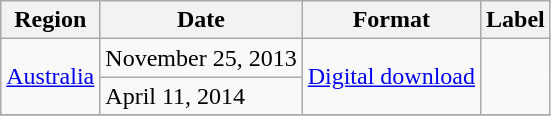<table class=wikitable>
<tr>
<th>Region</th>
<th>Date</th>
<th>Format</th>
<th>Label</th>
</tr>
<tr>
<td rowspan="2"><a href='#'>Australia</a></td>
<td>November 25, 2013</td>
<td rowspan="2"><a href='#'>Digital download</a></td>
<td rowspan="2"></td>
</tr>
<tr>
<td>April 11, 2014</td>
</tr>
<tr>
</tr>
</table>
